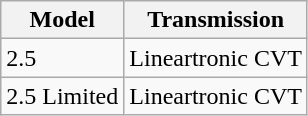<table class="wikitable">
<tr>
<th>Model</th>
<th>Transmission</th>
</tr>
<tr>
<td>2.5</td>
<td>Lineartronic CVT</td>
</tr>
<tr>
<td>2.5 Limited</td>
<td>Lineartronic CVT</td>
</tr>
</table>
